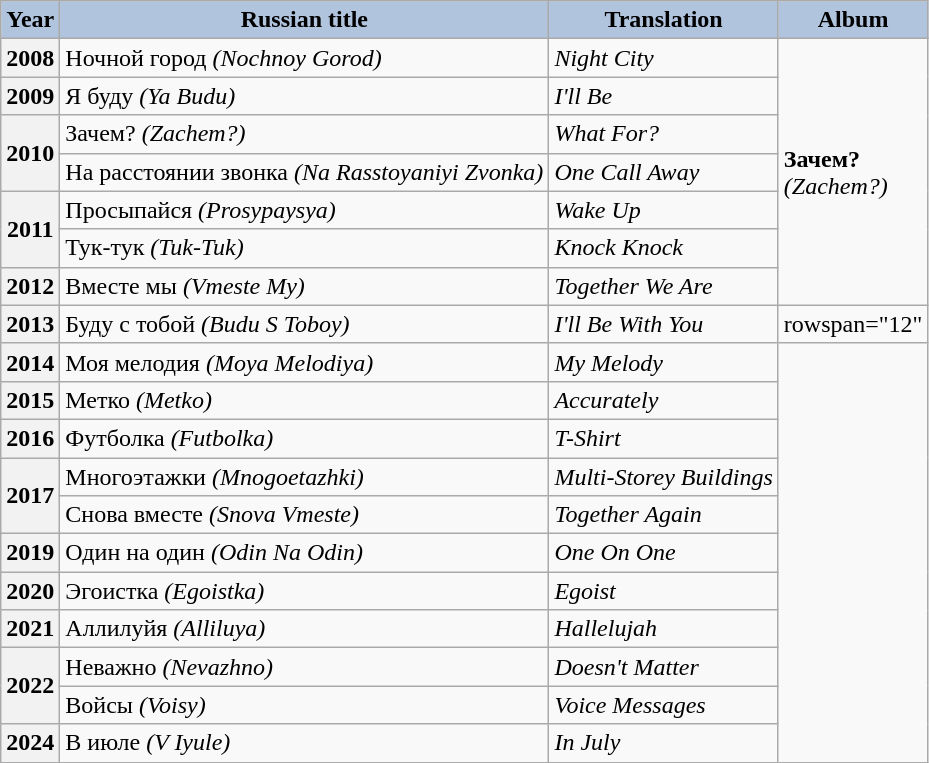<table class="wikitable">
<tr>
<th style="background:#B0C4DE;">Year</th>
<th style="background:#B0C4DE;">Russian title</th>
<th style="background:#B0C4DE;">Translation</th>
<th style="background:#B0C4DE;">Album</th>
</tr>
<tr>
<th>2008</th>
<td>Ночной город <em>(Nochnoy Gorod)</em></td>
<td><em>Night City</em></td>
<td rowspan="7"><strong>Зачем?</strong><br><em>(Zachem?)</em></td>
</tr>
<tr>
<th>2009</th>
<td>Я буду <em>(Ya Budu)</em></td>
<td><em>I'll Be</em></td>
</tr>
<tr>
<th rowspan="2">2010</th>
<td>Зачем? <em>(Zachem?)</em></td>
<td><em>What For?</em></td>
</tr>
<tr>
<td>На расстоянии звонка <em>(Na Rasstoyaniyi Zvonka)</em></td>
<td><em>One Call Away</em></td>
</tr>
<tr>
<th rowspan="2">2011</th>
<td>Просыпайся <em>(Prosypaysya)</em></td>
<td><em>Wake Up</em></td>
</tr>
<tr>
<td>Тук-тук <em>(Tuk-Tuk)</em></td>
<td><em>Knock Knock</em></td>
</tr>
<tr>
<th>2012</th>
<td>Вместе мы <em>(Vmeste My)</em></td>
<td><em>Together We Are</em></td>
</tr>
<tr>
<th>2013</th>
<td>Буду с тобой <em>(Budu S Toboy)</em></td>
<td><em>I'll Be With You</em></td>
<td>rowspan="12" </td>
</tr>
<tr>
<th>2014</th>
<td>Моя мелодия <em>(Moya Melodiya)</em></td>
<td><em>My Melody</em></td>
</tr>
<tr>
<th>2015</th>
<td>Метко <em>(Metko)</em></td>
<td><em>Accurately</em></td>
</tr>
<tr>
<th>2016</th>
<td>Футболка <em>(Futbolka)</em></td>
<td><em>T-Shirt</em></td>
</tr>
<tr>
<th rowspan="2">2017</th>
<td>Многоэтажки <em>(Mnogoetazhki)</em></td>
<td><em>Multi-Storey Buildings</em></td>
</tr>
<tr>
<td>Снова вместе <em>(Snova Vmeste)</em></td>
<td><em>Together Again</em></td>
</tr>
<tr>
<th>2019</th>
<td>Один на один <em>(Odin Na Odin)</em></td>
<td><em>One On One</em></td>
</tr>
<tr>
<th>2020</th>
<td>Эгоистка <em>(Egoistka)</em></td>
<td><em>Egoist</em></td>
</tr>
<tr>
<th>2021</th>
<td>Аллилуйя <em>(Alliluya)</em></td>
<td><em>Hallelujah</em></td>
</tr>
<tr>
<th rowspan="2">2022</th>
<td>Неважно <em>(Nevazhno)</em></td>
<td><em>Doesn't Matter</em></td>
</tr>
<tr>
<td>Войсы <em>(Voisy)</em></td>
<td><em>Voice Messages</em></td>
</tr>
<tr>
<th>2024</th>
<td>В июле <em>(V Iyule)</em></td>
<td><em>In July</em></td>
</tr>
</table>
